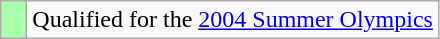<table class="wikitable">
<tr>
<td width=10px bgcolor="#aaffaa"></td>
<td>Qualified for the <a href='#'>2004 Summer Olympics</a></td>
</tr>
</table>
